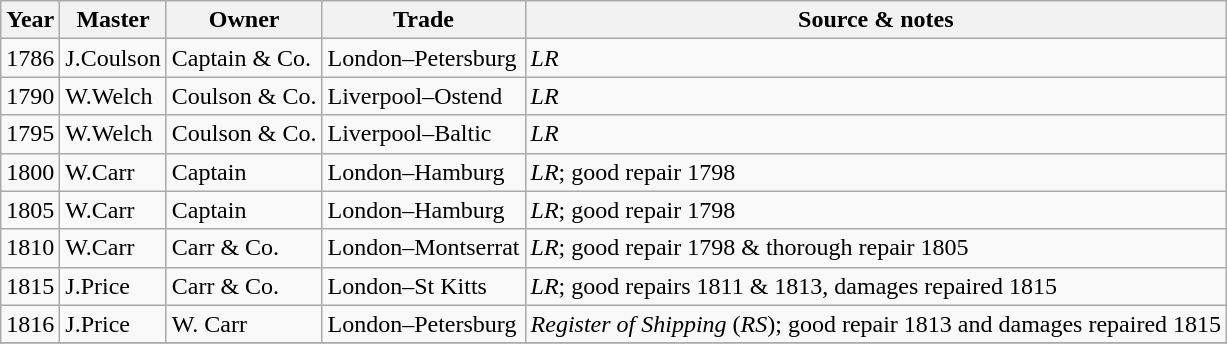<table class="sortable wikitable">
<tr>
<th>Year</th>
<th>Master</th>
<th>Owner</th>
<th>Trade</th>
<th>Source & notes</th>
</tr>
<tr>
<td>1786</td>
<td>J.Coulson</td>
<td>Captain & Co.</td>
<td>London–Petersburg</td>
<td><em>LR</em></td>
</tr>
<tr>
<td>1790</td>
<td>W.Welch</td>
<td>Coulson & Co.</td>
<td>Liverpool–Ostend</td>
<td><em>LR</em></td>
</tr>
<tr>
<td>1795</td>
<td>W.Welch</td>
<td>Coulson & Co.</td>
<td>Liverpool–Baltic</td>
<td><em>LR</em></td>
</tr>
<tr>
<td>1800</td>
<td>W.Carr</td>
<td>Captain</td>
<td>London–Hamburg</td>
<td><em>LR</em>; good repair 1798</td>
</tr>
<tr>
<td>1805</td>
<td>W.Carr</td>
<td>Captain</td>
<td>London–Hamburg</td>
<td><em>LR</em>; good repair 1798</td>
</tr>
<tr>
<td>1810</td>
<td>W.Carr</td>
<td>Carr & Co.</td>
<td>London–Montserrat</td>
<td><em>LR</em>; good repair 1798 & thorough repair 1805</td>
</tr>
<tr>
<td>1815</td>
<td>J.Price</td>
<td>Carr & Co.</td>
<td>London–St Kitts</td>
<td><em>LR</em>; good repairs 1811 & 1813, damages repaired 1815</td>
</tr>
<tr>
<td>1816</td>
<td>J.Price</td>
<td>W. Carr</td>
<td>London–Petersburg</td>
<td><em>Register of Shipping</em> (<em>RS</em>); good repair 1813 and damages repaired 1815</td>
</tr>
<tr>
</tr>
</table>
